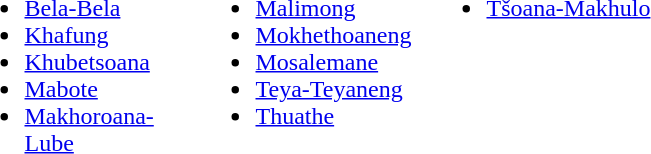<table>
<tr ---- valign="top">
<td width="150pt"><br><ul><li><a href='#'>Bela-Bela</a></li><li><a href='#'>Khafung</a></li><li><a href='#'>Khubetsoana</a></li><li><a href='#'>Mabote</a></li><li><a href='#'>Makhoroana-Lube</a></li></ul></td>
<td width="150pt"><br><ul><li><a href='#'>Malimong</a></li><li><a href='#'>Mokhethoaneng</a></li><li><a href='#'>Mosalemane</a></li><li><a href='#'>Teya-Teyaneng</a></li><li><a href='#'>Thuathe</a></li></ul></td>
<td width="150pt"><br><ul><li><a href='#'>Tšoana-Makhulo</a></li></ul></td>
</tr>
</table>
